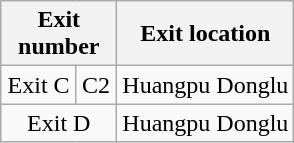<table class="wikitable">
<tr>
<th style="width:70px" colspan="2">Exit number</th>
<th>Exit location</th>
</tr>
<tr>
<td align="center">Exit C</td>
<td>C2</td>
<td>Huangpu Donglu</td>
</tr>
<tr>
<td align="center" colspan="2">Exit D</td>
<td>Huangpu Donglu</td>
</tr>
</table>
